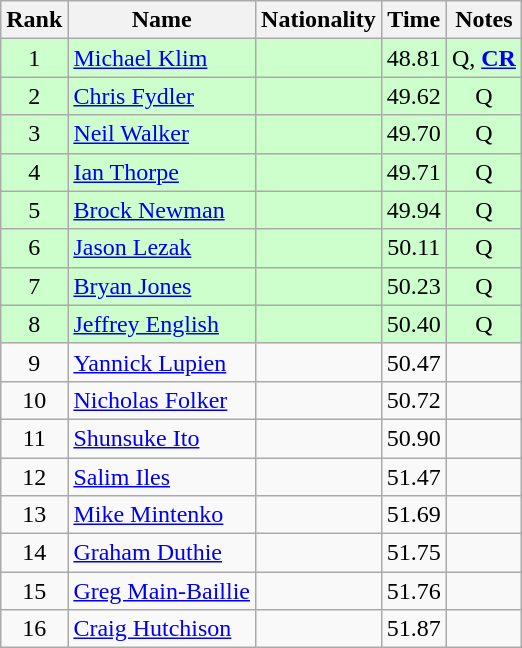<table class="wikitable sortable" style="text-align:center">
<tr>
<th>Rank</th>
<th>Name</th>
<th>Nationality</th>
<th>Time</th>
<th>Notes</th>
</tr>
<tr bgcolor=ccffcc>
<td>1</td>
<td align=left><a href='#'>Michael Klim</a></td>
<td align=left></td>
<td>48.81</td>
<td>Q, <strong><a href='#'>CR</a></strong></td>
</tr>
<tr bgcolor=ccffcc>
<td>2</td>
<td align=left><a href='#'>Chris Fydler</a></td>
<td align=left></td>
<td>49.62</td>
<td>Q</td>
</tr>
<tr bgcolor=ccffcc>
<td>3</td>
<td align=left><a href='#'>Neil Walker</a></td>
<td align=left></td>
<td>49.70</td>
<td>Q</td>
</tr>
<tr bgcolor=ccffcc>
<td>4</td>
<td align=left><a href='#'>Ian Thorpe</a></td>
<td align=left></td>
<td>49.71</td>
<td>Q</td>
</tr>
<tr bgcolor=ccffcc>
<td>5</td>
<td align=left><a href='#'>Brock Newman</a></td>
<td align=left></td>
<td>49.94</td>
<td>Q</td>
</tr>
<tr bgcolor=ccffcc>
<td>6</td>
<td align=left><a href='#'>Jason Lezak</a></td>
<td align=left></td>
<td>50.11</td>
<td>Q</td>
</tr>
<tr bgcolor=ccffcc>
<td>7</td>
<td align=left><a href='#'>Bryan Jones</a></td>
<td align=left></td>
<td>50.23</td>
<td>Q</td>
</tr>
<tr bgcolor=ccffcc>
<td>8</td>
<td align=left><a href='#'>Jeffrey English</a></td>
<td align=left></td>
<td>50.40</td>
<td>Q</td>
</tr>
<tr>
<td>9</td>
<td align=left><a href='#'>Yannick Lupien</a></td>
<td align=left></td>
<td>50.47</td>
<td></td>
</tr>
<tr>
<td>10</td>
<td align=left><a href='#'>Nicholas Folker</a></td>
<td align=left></td>
<td>50.72</td>
<td></td>
</tr>
<tr>
<td>11</td>
<td align=left><a href='#'>Shunsuke Ito</a></td>
<td align=left></td>
<td>50.90</td>
<td></td>
</tr>
<tr>
<td>12</td>
<td align=left><a href='#'>Salim Iles</a></td>
<td align=left></td>
<td>51.47</td>
<td></td>
</tr>
<tr>
<td>13</td>
<td align=left><a href='#'>Mike Mintenko</a></td>
<td align=left></td>
<td>51.69</td>
<td></td>
</tr>
<tr>
<td>14</td>
<td align=left><a href='#'>Graham Duthie</a></td>
<td align=left></td>
<td>51.75</td>
<td></td>
</tr>
<tr>
<td>15</td>
<td align=left><a href='#'>Greg Main-Baillie</a></td>
<td align=left></td>
<td>51.76</td>
<td></td>
</tr>
<tr>
<td>16</td>
<td align=left><a href='#'>Craig Hutchison</a></td>
<td align=left></td>
<td>51.87</td>
<td></td>
</tr>
</table>
